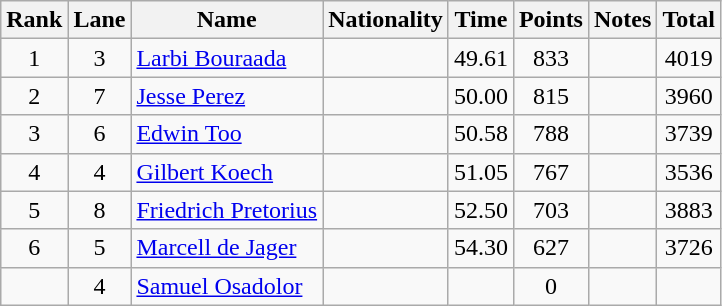<table class="wikitable sortable" style="text-align:center">
<tr>
<th>Rank</th>
<th>Lane</th>
<th>Name</th>
<th>Nationality</th>
<th>Time</th>
<th>Points</th>
<th>Notes</th>
<th>Total</th>
</tr>
<tr>
<td>1</td>
<td>3</td>
<td align="left"><a href='#'>Larbi Bouraada</a></td>
<td align=left></td>
<td>49.61</td>
<td>833</td>
<td></td>
<td>4019</td>
</tr>
<tr>
<td>2</td>
<td>7</td>
<td align="left"><a href='#'>Jesse Perez</a></td>
<td align=left></td>
<td>50.00</td>
<td>815</td>
<td></td>
<td>3960</td>
</tr>
<tr>
<td>3</td>
<td>6</td>
<td align="left"><a href='#'>Edwin Too</a></td>
<td align=left></td>
<td>50.58</td>
<td>788</td>
<td></td>
<td>3739</td>
</tr>
<tr>
<td>4</td>
<td>4</td>
<td align="left"><a href='#'>Gilbert Koech</a></td>
<td align=left></td>
<td>51.05</td>
<td>767</td>
<td></td>
<td>3536</td>
</tr>
<tr>
<td>5</td>
<td>8</td>
<td align="left"><a href='#'>Friedrich Pretorius</a></td>
<td align=left></td>
<td>52.50</td>
<td>703</td>
<td></td>
<td>3883</td>
</tr>
<tr>
<td>6</td>
<td>5</td>
<td align="left"><a href='#'>Marcell de Jager</a></td>
<td align=left></td>
<td>54.30</td>
<td>627</td>
<td></td>
<td>3726</td>
</tr>
<tr>
<td></td>
<td>4</td>
<td align="left"><a href='#'>Samuel Osadolor</a></td>
<td align=left></td>
<td></td>
<td>0</td>
<td></td>
<td></td>
</tr>
</table>
